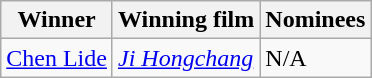<table class="wikitable">
<tr>
<th>Winner</th>
<th>Winning film</th>
<th>Nominees</th>
</tr>
<tr>
<td><a href='#'>Chen Lide</a></td>
<td><em><a href='#'>Ji Hongchang</a></em></td>
<td>N/A</td>
</tr>
</table>
